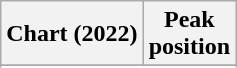<table class="wikitable sortable plainrowheaders" style="text-align:center">
<tr>
<th scope="col">Chart (2022)</th>
<th scope="col">Peak<br>position</th>
</tr>
<tr>
</tr>
<tr>
</tr>
</table>
